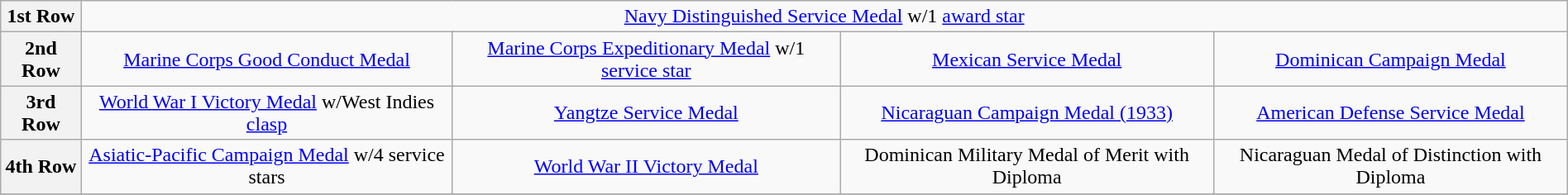<table class="wikitable" style="margin:1em auto; text-align:center;">
<tr>
<th>1st Row</th>
<td colspan="12"><a href='#'>Navy Distinguished Service Medal</a> w/1 <a href='#'>award star</a></td>
</tr>
<tr>
<th>2nd Row</th>
<td colspan="3"><a href='#'>Marine Corps Good Conduct Medal</a></td>
<td colspan="3"><a href='#'>Marine Corps Expeditionary Medal</a> w/1 <a href='#'>service star</a></td>
<td colspan="3"><a href='#'>Mexican Service Medal</a></td>
<td colspan="3"><a href='#'>Dominican Campaign Medal</a></td>
</tr>
<tr>
<th>3rd Row</th>
<td colspan="3"><a href='#'>World War I Victory Medal</a> w/West Indies <a href='#'>clasp</a></td>
<td colspan="3"><a href='#'>Yangtze Service Medal</a></td>
<td colspan="3"><a href='#'>Nicaraguan Campaign Medal (1933)</a></td>
<td colspan="3"><a href='#'>American Defense Service Medal</a></td>
</tr>
<tr>
<th>4th Row</th>
<td colspan="3"><a href='#'>Asiatic-Pacific Campaign Medal</a> w/4 service stars</td>
<td colspan="3"><a href='#'>World War II Victory Medal</a></td>
<td colspan="3">Dominican Military Medal of Merit with Diploma</td>
<td colspan="3">Nicaraguan Medal of Distinction with Diploma</td>
</tr>
<tr>
</tr>
</table>
